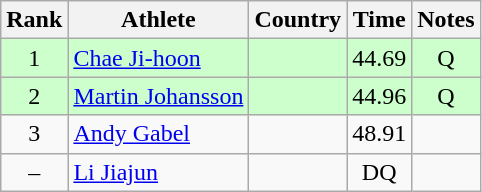<table class="wikitable" style="text-align:center">
<tr>
<th>Rank</th>
<th>Athlete</th>
<th>Country</th>
<th>Time</th>
<th>Notes</th>
</tr>
<tr bgcolor=ccffcc>
<td>1</td>
<td align=left><a href='#'>Chae Ji-hoon</a></td>
<td align=left></td>
<td>44.69</td>
<td>Q</td>
</tr>
<tr bgcolor=ccffcc>
<td>2</td>
<td align=left><a href='#'>Martin Johansson</a></td>
<td align=left></td>
<td>44.96</td>
<td>Q</td>
</tr>
<tr>
<td>3</td>
<td align=left><a href='#'>Andy Gabel</a></td>
<td align=left></td>
<td>48.91</td>
<td></td>
</tr>
<tr>
<td>–</td>
<td align=left><a href='#'>Li Jiajun</a></td>
<td align=left></td>
<td>DQ</td>
<td></td>
</tr>
</table>
